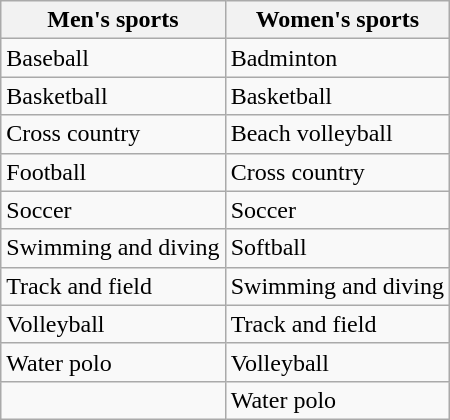<table class="wikitable mw-collapsible">
<tr>
<th>Men's sports</th>
<th>Women's sports</th>
</tr>
<tr>
<td>Baseball</td>
<td>Badminton</td>
</tr>
<tr>
<td>Basketball</td>
<td>Basketball</td>
</tr>
<tr>
<td>Cross country</td>
<td>Beach volleyball</td>
</tr>
<tr>
<td>Football</td>
<td>Cross country</td>
</tr>
<tr>
<td>Soccer</td>
<td>Soccer</td>
</tr>
<tr>
<td>Swimming and diving</td>
<td>Softball</td>
</tr>
<tr>
<td>Track and field</td>
<td>Swimming and diving</td>
</tr>
<tr>
<td>Volleyball</td>
<td>Track and field</td>
</tr>
<tr>
<td>Water polo</td>
<td>Volleyball</td>
</tr>
<tr>
<td></td>
<td>Water polo</td>
</tr>
</table>
